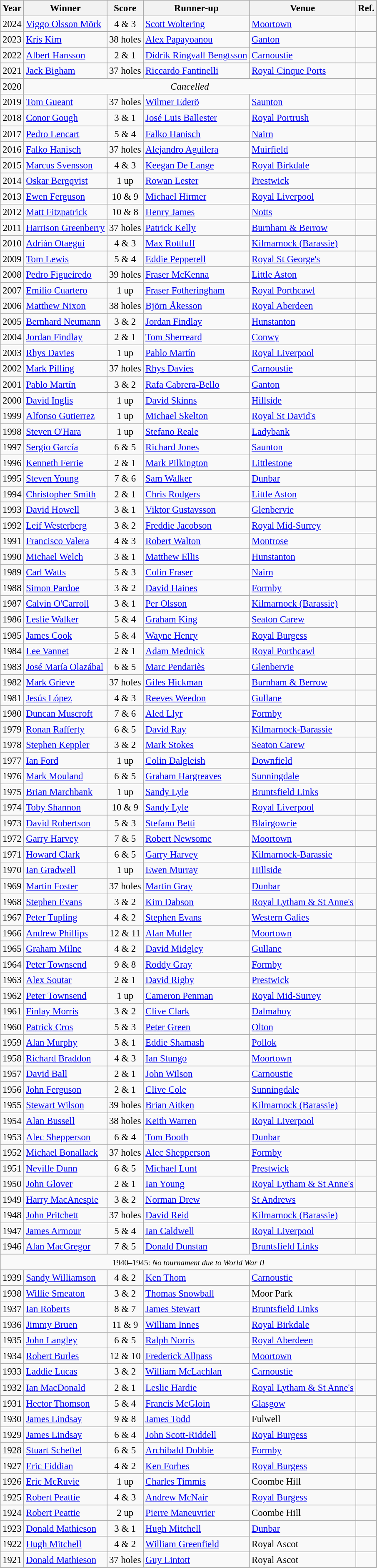<table class="wikitable sortable" style="font-size: 95%;">
<tr>
<th>Year</th>
<th>Winner</th>
<th>Score</th>
<th>Runner-up</th>
<th>Venue</th>
<th>Ref.</th>
</tr>
<tr>
<td align=center>2024</td>
<td> <a href='#'>Viggo Olsson Mörk</a></td>
<td align=center>4 & 3</td>
<td> <a href='#'>Scott Woltering</a></td>
<td><a href='#'>Moortown</a></td>
<td></td>
</tr>
<tr>
<td align=center>2023</td>
<td> <a href='#'>Kris Kim</a></td>
<td align=center>38 holes</td>
<td> <a href='#'>Alex Papayoanou</a></td>
<td><a href='#'>Ganton</a></td>
<td></td>
</tr>
<tr>
<td align=center>2022</td>
<td> <a href='#'>Albert Hansson</a></td>
<td align=center>2 & 1</td>
<td> <a href='#'>Didrik Ringvall Bengtsson</a></td>
<td><a href='#'>Carnoustie</a></td>
<td></td>
</tr>
<tr>
<td align=center>2021</td>
<td> <a href='#'>Jack Bigham</a></td>
<td align=center>37 holes</td>
<td> <a href='#'>Riccardo Fantinelli</a></td>
<td><a href='#'>Royal Cinque Ports</a></td>
<td></td>
</tr>
<tr>
<td align=center>2020</td>
<td colspan=4 align=center><em>Cancelled</em></td>
<td></td>
</tr>
<tr>
<td align=center>2019</td>
<td> <a href='#'>Tom Gueant</a></td>
<td align=center>37 holes</td>
<td> <a href='#'>Wilmer Ederö</a></td>
<td><a href='#'>Saunton</a></td>
<td></td>
</tr>
<tr>
<td align=center>2018</td>
<td> <a href='#'>Conor Gough</a></td>
<td align=center>3 & 1</td>
<td> <a href='#'>José Luis Ballester</a></td>
<td><a href='#'>Royal Portrush</a></td>
<td></td>
</tr>
<tr>
<td align=center>2017</td>
<td> <a href='#'>Pedro Lencart</a></td>
<td align=center>5 & 4</td>
<td> <a href='#'>Falko Hanisch</a></td>
<td><a href='#'>Nairn</a></td>
<td></td>
</tr>
<tr>
<td align=center>2016</td>
<td> <a href='#'>Falko Hanisch</a></td>
<td align=center>37 holes</td>
<td> <a href='#'>Alejandro Aguilera</a></td>
<td><a href='#'>Muirfield</a></td>
<td></td>
</tr>
<tr>
<td align=center>2015</td>
<td> <a href='#'>Marcus Svensson</a></td>
<td align=center>4 & 3</td>
<td> <a href='#'>Keegan De Lange</a></td>
<td><a href='#'>Royal Birkdale</a></td>
<td></td>
</tr>
<tr>
<td align=center>2014</td>
<td> <a href='#'>Oskar Bergqvist</a></td>
<td align=center>1 up</td>
<td> <a href='#'>Rowan Lester</a></td>
<td><a href='#'>Prestwick</a></td>
<td></td>
</tr>
<tr>
<td align=center>2013</td>
<td> <a href='#'>Ewen Ferguson</a></td>
<td align=center>10 & 9</td>
<td> <a href='#'>Michael Hirmer</a></td>
<td><a href='#'>Royal Liverpool</a></td>
<td></td>
</tr>
<tr>
<td align=center>2012</td>
<td> <a href='#'>Matt Fitzpatrick</a></td>
<td align=center>10 & 8</td>
<td> <a href='#'>Henry James</a></td>
<td><a href='#'>Notts</a></td>
<td></td>
</tr>
<tr>
<td align=center>2011</td>
<td> <a href='#'>Harrison Greenberry</a></td>
<td align=center>37 holes</td>
<td> <a href='#'>Patrick Kelly</a></td>
<td><a href='#'>Burnham & Berrow</a></td>
<td></td>
</tr>
<tr>
<td align=center>2010</td>
<td> <a href='#'>Adrián Otaegui</a></td>
<td align=center>4 & 3</td>
<td> <a href='#'>Max Rottluff</a></td>
<td><a href='#'>Kilmarnock (Barassie)</a></td>
<td></td>
</tr>
<tr>
<td align=center>2009</td>
<td> <a href='#'>Tom Lewis</a></td>
<td align=center>5 & 4</td>
<td> <a href='#'>Eddie Pepperell</a></td>
<td><a href='#'>Royal St George's</a></td>
<td></td>
</tr>
<tr>
<td align=center>2008</td>
<td> <a href='#'>Pedro Figueiredo</a></td>
<td align=center>39 holes</td>
<td> <a href='#'>Fraser McKenna</a></td>
<td><a href='#'>Little Aston</a></td>
<td></td>
</tr>
<tr>
<td align=center>2007</td>
<td> <a href='#'>Emilio Cuartero</a></td>
<td align=center>1 up</td>
<td> <a href='#'>Fraser Fotheringham</a></td>
<td><a href='#'>Royal Porthcawl</a></td>
<td></td>
</tr>
<tr>
<td align=center>2006</td>
<td> <a href='#'>Matthew Nixon</a></td>
<td align=center>38 holes</td>
<td> <a href='#'>Björn Åkesson</a></td>
<td><a href='#'>Royal Aberdeen</a></td>
<td></td>
</tr>
<tr>
<td align=center>2005</td>
<td> <a href='#'>Bernhard Neumann</a></td>
<td align=center>3 & 2</td>
<td> <a href='#'>Jordan Findlay</a></td>
<td><a href='#'>Hunstanton</a></td>
<td></td>
</tr>
<tr>
<td align=center>2004</td>
<td> <a href='#'>Jordan Findlay</a></td>
<td align=center>2 & 1</td>
<td> <a href='#'>Tom Sherreard</a></td>
<td><a href='#'>Conwy</a></td>
<td></td>
</tr>
<tr>
<td align=center>2003</td>
<td> <a href='#'>Rhys Davies</a></td>
<td align=center>1 up</td>
<td> <a href='#'>Pablo Martín</a></td>
<td><a href='#'>Royal Liverpool</a></td>
<td></td>
</tr>
<tr>
<td align=center>2002</td>
<td> <a href='#'>Mark Pilling</a></td>
<td align=center>37 holes</td>
<td> <a href='#'>Rhys Davies</a></td>
<td><a href='#'>Carnoustie</a></td>
<td></td>
</tr>
<tr>
<td align=center>2001</td>
<td> <a href='#'>Pablo Martín</a></td>
<td align=center>3 & 2</td>
<td> <a href='#'>Rafa Cabrera-Bello</a></td>
<td><a href='#'>Ganton</a></td>
<td></td>
</tr>
<tr>
<td align=center>2000</td>
<td> <a href='#'>David Inglis</a></td>
<td align=center>1 up</td>
<td> <a href='#'>David Skinns</a></td>
<td><a href='#'>Hillside</a></td>
<td></td>
</tr>
<tr>
<td align=center>1999</td>
<td> <a href='#'>Alfonso Gutierrez</a></td>
<td align=center>1 up</td>
<td> <a href='#'>Michael Skelton</a></td>
<td><a href='#'>Royal St David's</a></td>
<td></td>
</tr>
<tr>
<td align=center>1998</td>
<td> <a href='#'>Steven O'Hara</a></td>
<td align=center>1 up</td>
<td> <a href='#'>Stefano Reale</a></td>
<td><a href='#'>Ladybank</a></td>
<td></td>
</tr>
<tr>
<td align=center>1997</td>
<td> <a href='#'>Sergio García</a></td>
<td align=center>6 & 5</td>
<td> <a href='#'>Richard Jones</a></td>
<td><a href='#'>Saunton</a></td>
<td></td>
</tr>
<tr>
<td align=center>1996</td>
<td> <a href='#'>Kenneth Ferrie</a></td>
<td align=center>2 & 1</td>
<td> <a href='#'>Mark Pilkington</a></td>
<td><a href='#'>Littlestone</a></td>
<td></td>
</tr>
<tr>
<td align=center>1995</td>
<td> <a href='#'>Steven Young</a></td>
<td align=center>7 & 6</td>
<td> <a href='#'>Sam Walker</a></td>
<td><a href='#'>Dunbar</a></td>
<td></td>
</tr>
<tr>
<td align=center>1994</td>
<td> <a href='#'>Christopher Smith</a></td>
<td align=center>2 & 1</td>
<td> <a href='#'>Chris Rodgers</a></td>
<td><a href='#'>Little Aston</a></td>
<td></td>
</tr>
<tr>
<td align=center>1993</td>
<td> <a href='#'>David Howell</a></td>
<td align=center>3 & 1</td>
<td> <a href='#'>Viktor Gustavsson</a></td>
<td><a href='#'>Glenbervie</a></td>
<td></td>
</tr>
<tr>
<td align=center>1992</td>
<td> <a href='#'>Leif Westerberg</a></td>
<td align=center>3 & 2</td>
<td> <a href='#'>Freddie Jacobson</a></td>
<td><a href='#'>Royal Mid-Surrey</a></td>
<td></td>
</tr>
<tr>
<td align=center>1991</td>
<td> <a href='#'>Francisco Valera</a></td>
<td align=center>4 & 3</td>
<td> <a href='#'>Robert Walton</a></td>
<td><a href='#'>Montrose</a></td>
<td></td>
</tr>
<tr>
<td align=center>1990</td>
<td> <a href='#'>Michael Welch</a></td>
<td align=center>3 & 1</td>
<td> <a href='#'>Matthew Ellis</a></td>
<td><a href='#'>Hunstanton</a></td>
<td></td>
</tr>
<tr>
<td align=center>1989</td>
<td> <a href='#'>Carl Watts</a></td>
<td align=center>5 & 3</td>
<td> <a href='#'>Colin Fraser</a></td>
<td><a href='#'>Nairn</a></td>
<td></td>
</tr>
<tr>
<td align=center>1988</td>
<td> <a href='#'>Simon Pardoe</a></td>
<td align=center>3 & 2</td>
<td> <a href='#'>David Haines</a></td>
<td><a href='#'>Formby</a></td>
<td></td>
</tr>
<tr>
<td align=center>1987</td>
<td> <a href='#'>Calvin O'Carroll</a></td>
<td align=center>3 & 1</td>
<td> <a href='#'>Per Olsson</a></td>
<td><a href='#'>Kilmarnock (Barassie)</a></td>
<td></td>
</tr>
<tr>
<td align=center>1986</td>
<td> <a href='#'>Leslie Walker</a></td>
<td align=center>5 & 4</td>
<td> <a href='#'>Graham King</a></td>
<td><a href='#'>Seaton Carew</a></td>
<td></td>
</tr>
<tr>
<td align=center>1985</td>
<td> <a href='#'>James Cook</a></td>
<td align=center>5 & 4</td>
<td> <a href='#'>Wayne Henry</a></td>
<td><a href='#'>Royal Burgess</a></td>
<td></td>
</tr>
<tr>
<td align=center>1984</td>
<td> <a href='#'>Lee Vannet</a></td>
<td align=center>2 & 1</td>
<td> <a href='#'>Adam Mednick</a></td>
<td><a href='#'>Royal Porthcawl</a></td>
<td></td>
</tr>
<tr>
<td align=center>1983</td>
<td> <a href='#'>José María Olazábal</a></td>
<td align=center>6 & 5</td>
<td> <a href='#'>Marc Pendariès</a></td>
<td><a href='#'>Glenbervie</a></td>
<td></td>
</tr>
<tr>
<td align=center>1982</td>
<td> <a href='#'>Mark Grieve</a></td>
<td align=center>37 holes</td>
<td> <a href='#'>Giles Hickman</a></td>
<td><a href='#'>Burnham & Berrow</a></td>
<td></td>
</tr>
<tr>
<td align=center>1981</td>
<td> <a href='#'>Jesús López</a></td>
<td align=center>4 & 3</td>
<td> <a href='#'>Reeves Weedon</a></td>
<td><a href='#'>Gullane</a></td>
<td></td>
</tr>
<tr>
<td align=center>1980</td>
<td> <a href='#'>Duncan Muscroft</a></td>
<td align=center>7 & 6</td>
<td> <a href='#'>Aled Llyr</a></td>
<td><a href='#'>Formby</a></td>
<td></td>
</tr>
<tr>
<td align=center>1979</td>
<td> <a href='#'>Ronan Rafferty</a></td>
<td align=center>6 & 5</td>
<td> <a href='#'>David Ray</a></td>
<td><a href='#'>Kilmarnock-Barassie</a></td>
<td></td>
</tr>
<tr>
<td align=center>1978</td>
<td> <a href='#'>Stephen Keppler</a></td>
<td align=center>3 & 2</td>
<td> <a href='#'>Mark Stokes</a></td>
<td><a href='#'>Seaton Carew</a></td>
<td></td>
</tr>
<tr>
<td align=center>1977</td>
<td> <a href='#'>Ian Ford</a></td>
<td align=center>1 up</td>
<td> <a href='#'>Colin Dalgleish</a></td>
<td><a href='#'>Downfield</a></td>
<td></td>
</tr>
<tr>
<td align=center>1976</td>
<td> <a href='#'>Mark Mouland</a></td>
<td align=center>6 & 5</td>
<td> <a href='#'>Graham Hargreaves</a></td>
<td><a href='#'>Sunningdale</a></td>
<td></td>
</tr>
<tr>
<td align=center>1975</td>
<td> <a href='#'>Brian Marchbank</a></td>
<td align=center>1 up</td>
<td> <a href='#'>Sandy Lyle</a></td>
<td><a href='#'>Bruntsfield Links</a></td>
<td></td>
</tr>
<tr>
<td align=center>1974</td>
<td> <a href='#'>Toby Shannon</a></td>
<td align=center>10 & 9</td>
<td> <a href='#'>Sandy Lyle</a></td>
<td><a href='#'>Royal Liverpool</a></td>
<td></td>
</tr>
<tr>
<td align=center>1973</td>
<td> <a href='#'>David Robertson</a></td>
<td align=center>5 & 3</td>
<td> <a href='#'>Stefano Betti</a></td>
<td><a href='#'>Blairgowrie</a></td>
<td></td>
</tr>
<tr>
<td align=center>1972</td>
<td> <a href='#'>Garry Harvey</a></td>
<td align=center>7 & 5</td>
<td> <a href='#'>Robert Newsome</a></td>
<td><a href='#'>Moortown</a></td>
<td></td>
</tr>
<tr>
<td align=center>1971</td>
<td> <a href='#'>Howard Clark</a></td>
<td align=center>6 & 5</td>
<td> <a href='#'>Garry Harvey</a></td>
<td><a href='#'>Kilmarnock-Barassie</a></td>
<td></td>
</tr>
<tr>
<td align=center>1970</td>
<td> <a href='#'>Ian Gradwell</a></td>
<td align=center>1 up</td>
<td> <a href='#'>Ewen Murray</a></td>
<td><a href='#'>Hillside</a></td>
<td></td>
</tr>
<tr>
<td align=center>1969</td>
<td> <a href='#'>Martin Foster</a></td>
<td align=center>37 holes</td>
<td> <a href='#'>Martin Gray</a></td>
<td><a href='#'>Dunbar</a></td>
<td></td>
</tr>
<tr>
<td align=center>1968</td>
<td> <a href='#'>Stephen Evans</a></td>
<td align=center>3 & 2</td>
<td> <a href='#'>Kim Dabson</a></td>
<td><a href='#'>Royal Lytham & St Anne's</a></td>
<td></td>
</tr>
<tr>
<td align=center>1967</td>
<td> <a href='#'>Peter Tupling</a></td>
<td align=center>4 & 2</td>
<td> <a href='#'>Stephen Evans</a></td>
<td><a href='#'>Western Galies</a></td>
<td></td>
</tr>
<tr>
<td align=center>1966</td>
<td> <a href='#'>Andrew Phillips</a></td>
<td align=center>12 & 11</td>
<td> <a href='#'>Alan Muller</a></td>
<td><a href='#'>Moortown</a></td>
<td></td>
</tr>
<tr>
<td align=center>1965</td>
<td> <a href='#'>Graham Milne</a></td>
<td align=center>4 & 2</td>
<td> <a href='#'>David Midgley</a></td>
<td><a href='#'>Gullane</a></td>
<td></td>
</tr>
<tr>
<td align=center>1964</td>
<td> <a href='#'>Peter Townsend</a></td>
<td align=center>9 & 8</td>
<td> <a href='#'>Roddy Gray</a></td>
<td><a href='#'>Formby</a></td>
<td></td>
</tr>
<tr>
<td align=center>1963</td>
<td> <a href='#'>Alex Soutar</a></td>
<td align=center>2 & 1</td>
<td> <a href='#'>David Rigby</a></td>
<td><a href='#'>Prestwick</a></td>
<td></td>
</tr>
<tr>
<td align=center>1962</td>
<td> <a href='#'>Peter Townsend</a></td>
<td align=center>1 up</td>
<td> <a href='#'>Cameron Penman</a></td>
<td><a href='#'>Royal Mid-Surrey</a></td>
<td></td>
</tr>
<tr>
<td align=center>1961</td>
<td> <a href='#'>Finlay Morris</a></td>
<td align=center>3 & 2</td>
<td> <a href='#'>Clive Clark</a></td>
<td><a href='#'>Dalmahoy</a></td>
<td></td>
</tr>
<tr>
<td align=center>1960</td>
<td> <a href='#'>Patrick Cros</a></td>
<td align=center>5 & 3</td>
<td> <a href='#'>Peter Green</a></td>
<td><a href='#'>Olton</a></td>
<td></td>
</tr>
<tr>
<td align=center>1959</td>
<td> <a href='#'>Alan Murphy</a></td>
<td align=center>3 & 1</td>
<td> <a href='#'>Eddie Shamash</a></td>
<td><a href='#'>Pollok</a></td>
<td></td>
</tr>
<tr>
<td align=center>1958</td>
<td> <a href='#'>Richard Braddon</a></td>
<td align=center>4 & 3</td>
<td> <a href='#'>Ian Stungo</a></td>
<td><a href='#'>Moortown</a></td>
<td></td>
</tr>
<tr>
<td align=center>1957</td>
<td> <a href='#'>David Ball</a></td>
<td align=center>2 & 1</td>
<td> <a href='#'>John Wilson</a></td>
<td><a href='#'>Carnoustie</a></td>
<td></td>
</tr>
<tr>
<td align=center>1956</td>
<td> <a href='#'>John Ferguson</a></td>
<td align=center>2 & 1</td>
<td> <a href='#'>Clive Cole</a></td>
<td><a href='#'>Sunningdale</a></td>
<td></td>
</tr>
<tr>
<td align=center>1955</td>
<td> <a href='#'>Stewart Wilson</a></td>
<td align=center>39 holes</td>
<td> <a href='#'>Brian Aitken</a></td>
<td><a href='#'>Kilmarnock (Barassie)</a></td>
<td></td>
</tr>
<tr>
<td align=center>1954</td>
<td> <a href='#'>Alan Bussell</a></td>
<td align=center>38 holes</td>
<td> <a href='#'>Keith Warren</a></td>
<td><a href='#'>Royal Liverpool</a></td>
<td></td>
</tr>
<tr>
<td align=center>1953</td>
<td> <a href='#'>Alec Shepperson</a></td>
<td align=center>6 & 4</td>
<td> <a href='#'>Tom Booth</a></td>
<td><a href='#'>Dunbar</a></td>
<td></td>
</tr>
<tr>
<td align=center>1952</td>
<td> <a href='#'>Michael Bonallack</a></td>
<td align=center>37 holes</td>
<td> <a href='#'>Alec Shepperson</a></td>
<td><a href='#'>Formby</a></td>
<td></td>
</tr>
<tr>
<td align=center>1951</td>
<td> <a href='#'>Neville Dunn</a></td>
<td align=center>6 & 5</td>
<td> <a href='#'>Michael Lunt</a></td>
<td><a href='#'>Prestwick</a></td>
<td></td>
</tr>
<tr>
<td align=center>1950</td>
<td> <a href='#'>John Glover</a></td>
<td align=center>2 & 1</td>
<td> <a href='#'>Ian Young</a></td>
<td><a href='#'>Royal Lytham & St Anne's</a></td>
<td></td>
</tr>
<tr>
<td align=center>1949</td>
<td> <a href='#'>Harry MacAnespie</a></td>
<td align=center>3 & 2</td>
<td> <a href='#'>Norman Drew</a></td>
<td><a href='#'>St Andrews</a></td>
<td></td>
</tr>
<tr>
<td align=center>1948</td>
<td> <a href='#'>John Pritchett</a></td>
<td align=center>37 holes</td>
<td> <a href='#'>David Reid</a></td>
<td><a href='#'>Kilmarnock (Barassie)</a></td>
<td></td>
</tr>
<tr>
<td align=center>1947</td>
<td> <a href='#'>James Armour</a></td>
<td align=center>5 & 4</td>
<td> <a href='#'>Ian Caldwell</a></td>
<td><a href='#'>Royal Liverpool</a></td>
<td></td>
</tr>
<tr>
<td align=center>1946</td>
<td> <a href='#'>Alan MacGregor</a></td>
<td align=center>7 & 5</td>
<td> <a href='#'>Donald Dunstan</a></td>
<td><a href='#'>Bruntsfield Links</a></td>
<td></td>
</tr>
<tr>
<td align=center colspan=6><small>1940–1945: <em>No tournament due to World War II</em></small></td>
</tr>
<tr>
<td align=center>1939</td>
<td> <a href='#'>Sandy Williamson</a></td>
<td align=center>4 & 2</td>
<td> <a href='#'>Ken Thom</a></td>
<td><a href='#'>Carnoustie</a></td>
<td></td>
</tr>
<tr>
<td align=center>1938</td>
<td> <a href='#'>Willie Smeaton</a></td>
<td align=center>3 & 2</td>
<td> <a href='#'>Thomas Snowball</a></td>
<td>Moor Park</td>
<td></td>
</tr>
<tr>
<td align=center>1937</td>
<td> <a href='#'>Ian Roberts</a></td>
<td align=center>8 & 7</td>
<td> <a href='#'>James Stewart</a></td>
<td><a href='#'>Bruntsfield Links</a></td>
<td></td>
</tr>
<tr>
<td align=center>1936</td>
<td> <a href='#'>Jimmy Bruen</a></td>
<td align=center>11 & 9</td>
<td> <a href='#'>William Innes</a></td>
<td><a href='#'>Royal Birkdale</a></td>
<td></td>
</tr>
<tr>
<td align=center>1935</td>
<td> <a href='#'>John Langley</a></td>
<td align=center>6 & 5</td>
<td> <a href='#'>Ralph Norris</a></td>
<td><a href='#'>Royal Aberdeen</a></td>
<td></td>
</tr>
<tr>
<td align=center>1934</td>
<td> <a href='#'>Robert Burles</a></td>
<td align=center>12 & 10</td>
<td> <a href='#'>Frederick Allpass</a></td>
<td><a href='#'>Moortown</a></td>
<td></td>
</tr>
<tr>
<td align=center>1933</td>
<td> <a href='#'>Laddie Lucas</a></td>
<td align=center>3 & 2</td>
<td> <a href='#'>William McLachlan</a></td>
<td><a href='#'>Carnoustie</a></td>
<td></td>
</tr>
<tr>
<td align=center>1932</td>
<td> <a href='#'>Ian MacDonald</a></td>
<td align=center>2 & 1</td>
<td> <a href='#'>Leslie Hardie</a></td>
<td><a href='#'>Royal Lytham & St Anne's</a></td>
<td></td>
</tr>
<tr>
<td align=center>1931</td>
<td> <a href='#'>Hector Thomson</a></td>
<td align=center>5 & 4</td>
<td> <a href='#'>Francis McGloin</a></td>
<td><a href='#'>Glasgow</a></td>
<td></td>
</tr>
<tr>
<td align=center>1930</td>
<td> <a href='#'>James Lindsay</a></td>
<td align=center>9 & 8</td>
<td> <a href='#'>James Todd</a></td>
<td>Fulwell</td>
<td></td>
</tr>
<tr>
<td align=center>1929</td>
<td> <a href='#'>James Lindsay</a></td>
<td align=center>6 & 4</td>
<td> <a href='#'>John Scott-Riddell</a></td>
<td><a href='#'>Royal Burgess</a></td>
<td></td>
</tr>
<tr>
<td align=center>1928</td>
<td> <a href='#'>Stuart Scheftel</a></td>
<td align=center>6 & 5</td>
<td> <a href='#'>Archibald Dobbie</a></td>
<td><a href='#'>Formby</a></td>
<td></td>
</tr>
<tr>
<td align=center>1927</td>
<td> <a href='#'>Eric Fiddian</a></td>
<td align=center>4 & 2</td>
<td> <a href='#'>Ken Forbes</a></td>
<td><a href='#'>Royal Burgess</a></td>
<td></td>
</tr>
<tr>
<td align=center>1926</td>
<td> <a href='#'>Eric McRuvie</a></td>
<td align=center>1 up</td>
<td> <a href='#'>Charles Timmis</a></td>
<td>Coombe Hill</td>
<td></td>
</tr>
<tr>
<td align=center>1925</td>
<td> <a href='#'>Robert Peattie</a></td>
<td align=center>4 & 3</td>
<td> <a href='#'>Andrew McNair</a></td>
<td><a href='#'>Royal Burgess</a></td>
<td></td>
</tr>
<tr>
<td align=center>1924</td>
<td> <a href='#'>Robert Peattie</a></td>
<td align=center>2 up</td>
<td> <a href='#'>Pierre Maneuvrier</a></td>
<td>Coombe Hill</td>
<td></td>
</tr>
<tr>
<td align=center>1923</td>
<td> <a href='#'>Donald Mathieson</a></td>
<td align=center>3 & 1</td>
<td> <a href='#'>Hugh Mitchell</a></td>
<td><a href='#'>Dunbar</a></td>
<td></td>
</tr>
<tr>
<td align=center>1922</td>
<td> <a href='#'>Hugh Mitchell</a></td>
<td align=center>4 & 2</td>
<td> <a href='#'>William Greenfield</a></td>
<td>Royal Ascot</td>
<td></td>
</tr>
<tr>
<td align=center>1921</td>
<td> <a href='#'>Donald Mathieson</a></td>
<td align=center>37 holes</td>
<td> <a href='#'>Guy Lintott</a></td>
<td>Royal Ascot</td>
<td></td>
</tr>
</table>
